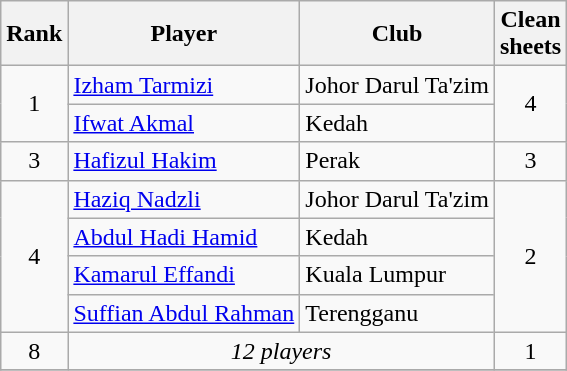<table class="wikitable" style="text-align:center">
<tr>
<th>Rank</th>
<th>Player</th>
<th>Club</th>
<th>Clean <br> sheets</th>
</tr>
<tr>
<td rowspan=2>1</td>
<td align="left"> <a href='#'>Izham Tarmizi</a></td>
<td align="left">Johor Darul Ta'zim</td>
<td rowspan=2>4</td>
</tr>
<tr>
<td align="left"> <a href='#'>Ifwat Akmal</a></td>
<td align="left">Kedah</td>
</tr>
<tr>
<td rowspan=1>3</td>
<td align="left"> <a href='#'>Hafizul Hakim</a></td>
<td align="left">Perak</td>
<td rowspan=1>3</td>
</tr>
<tr>
<td rowspan=4>4</td>
<td align="left"> <a href='#'>Haziq Nadzli</a></td>
<td align="left">Johor Darul Ta'zim</td>
<td rowspan=4>2</td>
</tr>
<tr>
<td align="left"> <a href='#'>Abdul Hadi Hamid</a></td>
<td align="left">Kedah</td>
</tr>
<tr>
<td align="left"> <a href='#'>Kamarul Effandi</a></td>
<td align="left">Kuala Lumpur</td>
</tr>
<tr>
<td align="left"> <a href='#'>Suffian Abdul Rahman</a></td>
<td align="left">Terengganu</td>
</tr>
<tr>
<td>8</td>
<td colspan=2><em>12 players</em></td>
<td>1</td>
</tr>
<tr>
</tr>
</table>
